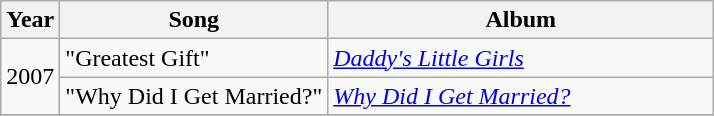<table class="wikitable">
<tr>
<th width="20" align="center">Year</th>
<th align="center">Song</th>
<th width="250" align="center">Album</th>
</tr>
<tr>
<td rowspan="2" align="center">2007</td>
<td>"Greatest Gift"</td>
<td align="left"><em><a href='#'>Daddy's Little Girls</a></em></td>
</tr>
<tr>
<td>"Why Did I Get Married?"</td>
<td align="left"><a href='#'><em>Why Did I Get Married?</em></a></td>
</tr>
<tr>
</tr>
</table>
